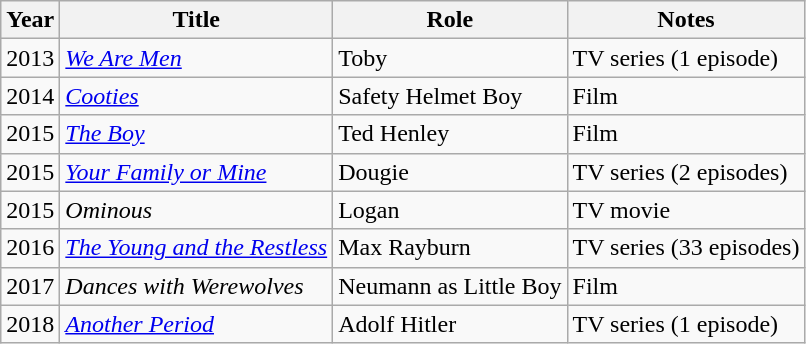<table class="wikitable">
<tr>
<th>Year</th>
<th>Title</th>
<th>Role</th>
<th>Notes</th>
</tr>
<tr>
<td>2013</td>
<td><em><a href='#'>We Are Men</a></em></td>
<td>Toby</td>
<td>TV series (1 episode)</td>
</tr>
<tr>
<td>2014</td>
<td><em><a href='#'>Cooties</a></em></td>
<td>Safety Helmet Boy</td>
<td>Film</td>
</tr>
<tr>
<td>2015</td>
<td><em><a href='#'>The Boy</a></em></td>
<td>Ted Henley</td>
<td>Film</td>
</tr>
<tr>
<td>2015</td>
<td><em><a href='#'>Your Family or Mine</a></em></td>
<td>Dougie</td>
<td>TV series (2 episodes)</td>
</tr>
<tr>
<td>2015</td>
<td><em>Ominous</em></td>
<td>Logan</td>
<td>TV movie</td>
</tr>
<tr>
<td>2016</td>
<td><em><a href='#'>The Young and the Restless</a></em></td>
<td>Max Rayburn</td>
<td>TV series (33 episodes)</td>
</tr>
<tr>
<td>2017</td>
<td><em>Dances with Werewolves</em></td>
<td>Neumann as Little Boy</td>
<td>Film</td>
</tr>
<tr>
<td>2018</td>
<td><em><a href='#'>Another Period</a></em></td>
<td>Adolf Hitler</td>
<td>TV series (1 episode)</td>
</tr>
</table>
